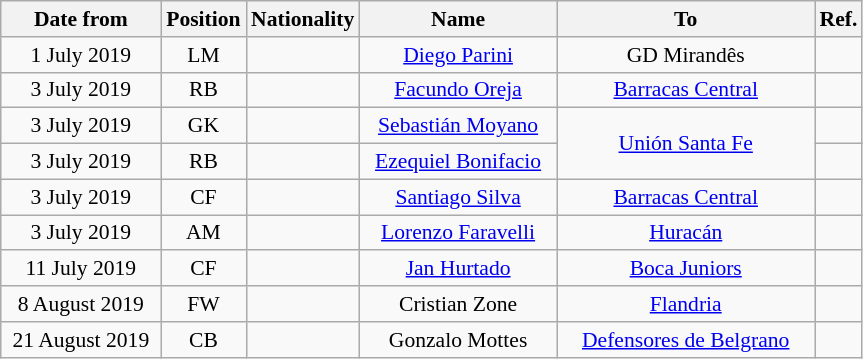<table class="wikitable" style="text-align:center; font-size:90%; ">
<tr>
<th style="background:#; color:#; width:100px;">Date from</th>
<th style="background:#; color:#; width:50px;">Position</th>
<th style="background:#; color:#; width:50px;">Nationality</th>
<th style="background:#; color:#; width:125px;">Name</th>
<th style="background:#; color:#; width:165px;">To</th>
<th style="background:#; color:#; width:25px;">Ref.</th>
</tr>
<tr>
<td>1 July 2019</td>
<td>LM</td>
<td></td>
<td><a href='#'>Diego Parini</a></td>
<td> GD Mirandês</td>
<td></td>
</tr>
<tr>
<td>3 July 2019</td>
<td>RB</td>
<td></td>
<td><a href='#'>Facundo Oreja</a></td>
<td> <a href='#'>Barracas Central</a></td>
<td></td>
</tr>
<tr>
<td>3 July 2019</td>
<td>GK</td>
<td></td>
<td><a href='#'>Sebastián Moyano</a></td>
<td rowspan="2"> <a href='#'>Unión Santa Fe</a></td>
<td></td>
</tr>
<tr>
<td>3 July 2019</td>
<td>RB</td>
<td></td>
<td><a href='#'>Ezequiel Bonifacio</a></td>
<td></td>
</tr>
<tr>
<td>3 July 2019</td>
<td>CF</td>
<td></td>
<td><a href='#'>Santiago Silva</a></td>
<td> <a href='#'>Barracas Central</a></td>
<td></td>
</tr>
<tr>
<td>3 July 2019</td>
<td>AM</td>
<td></td>
<td><a href='#'>Lorenzo Faravelli</a></td>
<td> <a href='#'>Huracán</a></td>
<td></td>
</tr>
<tr>
<td>11 July 2019</td>
<td>CF</td>
<td></td>
<td><a href='#'>Jan Hurtado</a></td>
<td> <a href='#'>Boca Juniors</a></td>
<td></td>
</tr>
<tr>
<td>8 August 2019</td>
<td>FW</td>
<td></td>
<td>Cristian Zone</td>
<td> <a href='#'>Flandria</a></td>
<td></td>
</tr>
<tr>
<td>21 August 2019</td>
<td>CB</td>
<td></td>
<td>Gonzalo Mottes</td>
<td> <a href='#'>Defensores de Belgrano</a></td>
<td></td>
</tr>
</table>
